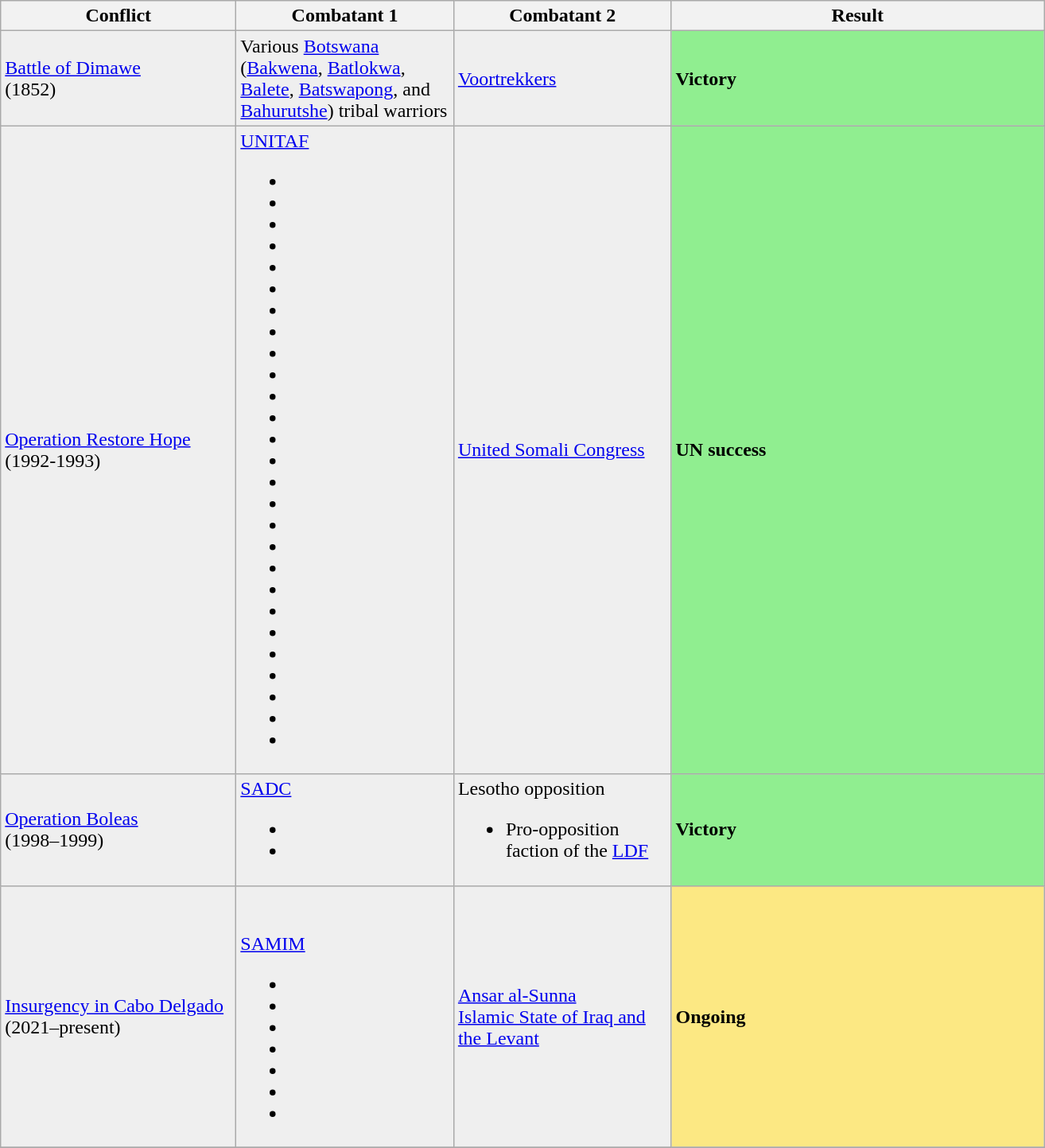<table class="wikitable">
<tr>
<th width="190">Conflict</th>
<th width="175">Combatant 1</th>
<th width="175">Combatant 2</th>
<th width="305">Result</th>
</tr>
<tr>
<td style="background:#efefef"><a href='#'>Battle of Dimawe</a><br>(1852)</td>
<td style="background:#efefef">Various <a href='#'>Botswana</a> (<a href='#'>Bakwena</a>, <a href='#'>Batlokwa</a>, <a href='#'>Balete</a>, <a href='#'>Batswapong</a>, and <a href='#'>Bahurutshe</a>) tribal warriors</td>
<td style="background:#efefef"> <a href='#'>Voortrekkers</a></td>
<td style="background:lightgreen"><strong>Victory</strong></td>
</tr>
<tr>
<td style="background:#efefef"><a href='#'>Operation Restore Hope</a><br>(1992-1993)<br></td>
<td style="background:#efefef"> <a href='#'>UNITAF</a><br><ul><li></li><li></li><li></li><li><strong></strong></li><li></li><li></li><li></li><li></li><li></li><li></li><li></li><li></li><li></li><li></li><li></li><li></li><li></li><li></li><li></li><li></li><li></li><li></li><li></li><li></li><li></li><li></li><li></li></ul></td>
<td style="background:#efefef"><a href='#'>United Somali Congress</a></td>
<td style="background:lightgreen"><strong>UN success</strong></td>
</tr>
<tr>
<td style="background:#efefef"><a href='#'>Operation Boleas</a><br>(1998–1999)</td>
<td style="background:#efefef"> <a href='#'>SADC</a><br><ul><li></li><li><strong></strong></li></ul></td>
<td style="background:#efefef">Lesotho opposition<br><ul><li>Pro-opposition faction of the <a href='#'>LDF</a></li></ul></td>
<td style="background:lightgreen"><strong>Victory</strong></td>
</tr>
<tr>
<td style="background:#efefef"><a href='#'>Insurgency in Cabo Delgado</a><br>(2021–present)</td>
<td style="background:#efefef"><br><br> <a href='#'>SAMIM</a><br><ul><li></li><li><strong></strong></li><li></li><li></li><li></li><li></li><li></li></ul></td>
<td style="background:#efefef"> <a href='#'>Ansar al-Sunna</a><br> <a href='#'>Islamic State of Iraq and the Levant</a></td>
<td style="background:#FCE883"><strong>Ongoing</strong></td>
</tr>
<tr>
</tr>
</table>
